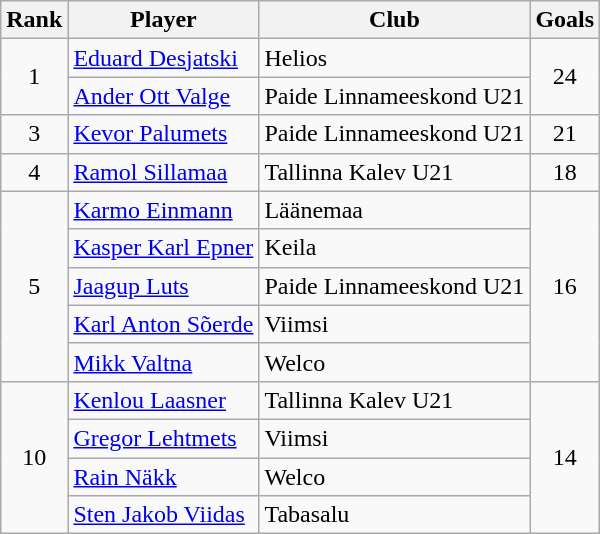<table class="wikitable">
<tr>
<th>Rank</th>
<th>Player</th>
<th>Club</th>
<th>Goals</th>
</tr>
<tr>
<td align=center rowspan=2>1</td>
<td> <a href='#'>Eduard Desjatski</a></td>
<td>Helios</td>
<td align=center rowspan=2>24</td>
</tr>
<tr>
<td> <a href='#'>Ander Ott Valge</a></td>
<td>Paide Linnameeskond U21</td>
</tr>
<tr>
<td align=center>3</td>
<td> <a href='#'>Kevor Palumets</a></td>
<td>Paide Linnameeskond U21</td>
<td align=center>21</td>
</tr>
<tr>
<td align=center>4</td>
<td> <a href='#'>Ramol Sillamaa</a></td>
<td>Tallinna Kalev U21</td>
<td align=center>18</td>
</tr>
<tr>
<td align=center rowspan=5>5</td>
<td> <a href='#'>Karmo Einmann</a></td>
<td>Läänemaa</td>
<td align=center rowspan=5>16</td>
</tr>
<tr>
<td> <a href='#'>Kasper Karl Epner</a></td>
<td>Keila</td>
</tr>
<tr>
<td> <a href='#'>Jaagup Luts</a></td>
<td>Paide Linnameeskond U21</td>
</tr>
<tr>
<td> <a href='#'>Karl Anton Sõerde</a></td>
<td>Viimsi</td>
</tr>
<tr>
<td> <a href='#'>Mikk Valtna</a></td>
<td>Welco</td>
</tr>
<tr>
<td align=center rowspan=4>10</td>
<td> <a href='#'>Kenlou Laasner</a></td>
<td>Tallinna Kalev U21</td>
<td align=center rowspan=4>14</td>
</tr>
<tr>
<td> <a href='#'>Gregor Lehtmets</a></td>
<td>Viimsi</td>
</tr>
<tr>
<td> <a href='#'>Rain Näkk</a></td>
<td>Welco</td>
</tr>
<tr>
<td> <a href='#'>Sten Jakob Viidas</a></td>
<td>Tabasalu</td>
</tr>
</table>
